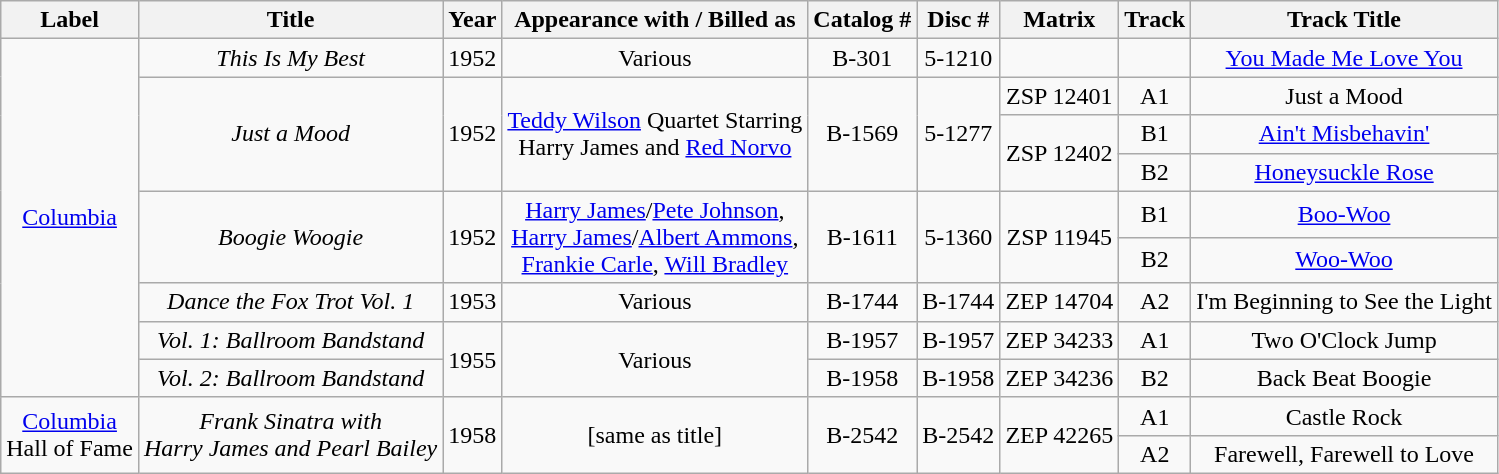<table class="wikitable sortable" style="text-align:center;">
<tr>
<th>Label</th>
<th>Title</th>
<th>Year</th>
<th>Appearance with / Billed as</th>
<th>Catalog #</th>
<th>Disc #</th>
<th>Matrix</th>
<th>Track</th>
<th>Track Title</th>
</tr>
<tr>
<td rowspan="9"><a href='#'>Columbia</a></td>
<td><em>This Is My Best</em></td>
<td>1952</td>
<td>Various</td>
<td>B-301</td>
<td>5-1210</td>
<td></td>
<td></td>
<td><a href='#'>You Made Me Love You</a></td>
</tr>
<tr>
<td rowspan="3"><em>Just a Mood</em></td>
<td rowspan="3">1952</td>
<td rowspan="3"><a href='#'>Teddy Wilson</a> Quartet Starring<br>Harry James and <a href='#'>Red Norvo</a></td>
<td rowspan="3">B-1569</td>
<td rowspan="3">5-1277</td>
<td>ZSP 12401</td>
<td>A1</td>
<td>Just a Mood</td>
</tr>
<tr>
<td rowspan="2">ZSP 12402</td>
<td>B1</td>
<td><a href='#'>Ain't Misbehavin'</a></td>
</tr>
<tr>
<td>B2</td>
<td><a href='#'>Honeysuckle Rose</a></td>
</tr>
<tr>
<td rowspan="2"><em>Boogie Woogie</em></td>
<td rowspan="2">1952</td>
<td rowspan="2"><a href='#'>Harry James</a>/<a href='#'>Pete Johnson</a>,<br><a href='#'>Harry James</a>/<a href='#'>Albert Ammons</a>,<br><a href='#'>Frankie Carle</a>, <a href='#'>Will Bradley</a></td>
<td rowspan="2">B-1611</td>
<td rowspan="2">5-1360</td>
<td rowspan="2">ZSP 11945</td>
<td>B1</td>
<td><a href='#'>Boo-Woo</a></td>
</tr>
<tr>
<td>B2</td>
<td><a href='#'>Woo-Woo</a></td>
</tr>
<tr>
<td><em>Dance the Fox Trot Vol. 1</em></td>
<td>1953</td>
<td>Various</td>
<td>B-1744</td>
<td>B-1744</td>
<td>ZEP 14704</td>
<td>A2</td>
<td>I'm Beginning to See the Light</td>
</tr>
<tr>
<td><em>Vol. 1: Ballroom Bandstand</em></td>
<td rowspan="2">1955</td>
<td rowspan="2">Various</td>
<td>B-1957</td>
<td>B-1957</td>
<td>ZEP 34233</td>
<td>A1</td>
<td>Two O'Clock Jump</td>
</tr>
<tr>
<td><em>Vol. 2: Ballroom Bandstand</em></td>
<td>B-1958</td>
<td>B-1958</td>
<td>ZEP 34236</td>
<td>B2</td>
<td>Back Beat Boogie</td>
</tr>
<tr>
<td rowspan="2"><a href='#'>Columbia</a><br>Hall of Fame</td>
<td rowspan="2"><em>Frank Sinatra with<br>Harry James and Pearl Bailey</em></td>
<td rowspan="2">1958</td>
<td rowspan="2">[same as title]</td>
<td rowspan="2">B-2542</td>
<td rowspan="2">B-2542</td>
<td rowspan="2">ZEP 42265</td>
<td>A1</td>
<td>Castle Rock</td>
</tr>
<tr>
<td>A2</td>
<td>Farewell, Farewell to Love</td>
</tr>
</table>
